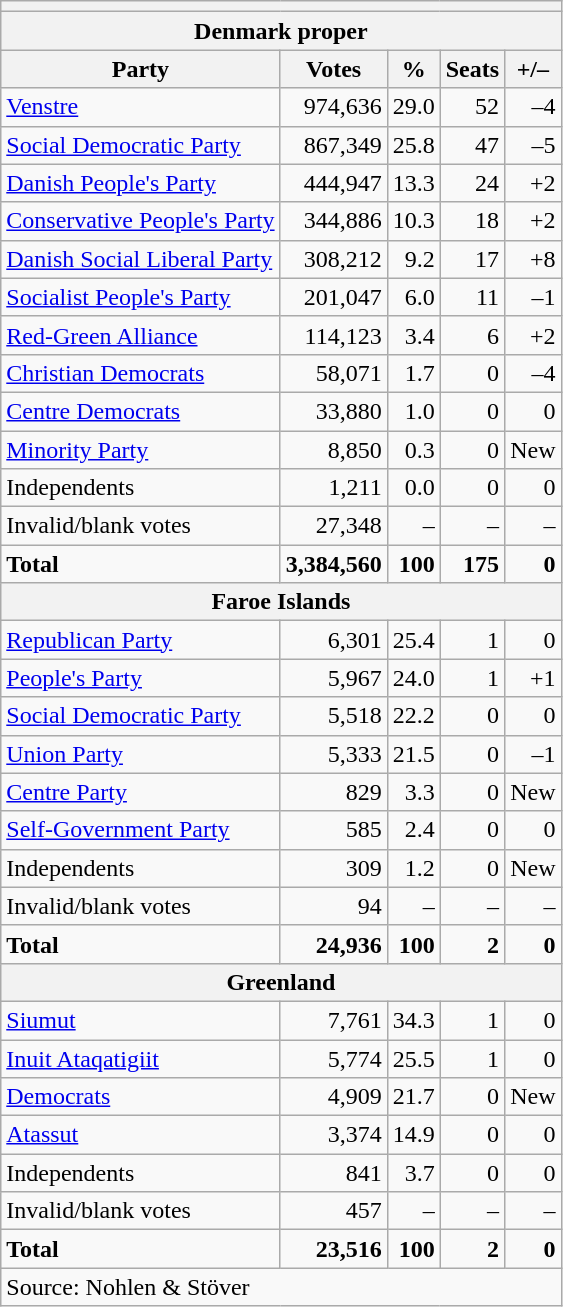<table class=wikitable style=text-align:right>
<tr>
<th colspan=6></th>
</tr>
<tr>
<th colspan=6>Denmark proper</th>
</tr>
<tr>
<th>Party</th>
<th>Votes</th>
<th>%</th>
<th>Seats</th>
<th>+/–</th>
</tr>
<tr>
<td align=left><a href='#'>Venstre</a></td>
<td>974,636</td>
<td>29.0</td>
<td>52</td>
<td>–4</td>
</tr>
<tr>
<td align=left><a href='#'>Social Democratic Party</a></td>
<td>867,349</td>
<td>25.8</td>
<td>47</td>
<td>–5</td>
</tr>
<tr>
<td align=left><a href='#'>Danish People's Party</a></td>
<td>444,947</td>
<td>13.3</td>
<td>24</td>
<td>+2</td>
</tr>
<tr>
<td align=left><a href='#'>Conservative People's Party</a></td>
<td>344,886</td>
<td>10.3</td>
<td>18</td>
<td>+2</td>
</tr>
<tr>
<td align=left><a href='#'>Danish Social Liberal Party</a></td>
<td>308,212</td>
<td>9.2</td>
<td>17</td>
<td>+8</td>
</tr>
<tr>
<td align=left><a href='#'>Socialist People's Party</a></td>
<td>201,047</td>
<td>6.0</td>
<td>11</td>
<td>–1</td>
</tr>
<tr>
<td align=left><a href='#'>Red-Green Alliance</a></td>
<td>114,123</td>
<td>3.4</td>
<td>6</td>
<td>+2</td>
</tr>
<tr>
<td align=left><a href='#'>Christian Democrats</a></td>
<td>58,071</td>
<td>1.7</td>
<td>0</td>
<td>–4</td>
</tr>
<tr>
<td align=left><a href='#'>Centre Democrats</a></td>
<td>33,880</td>
<td>1.0</td>
<td>0</td>
<td>0</td>
</tr>
<tr>
<td align=left><a href='#'>Minority Party</a></td>
<td>8,850</td>
<td>0.3</td>
<td>0</td>
<td>New</td>
</tr>
<tr>
<td align=left>Independents</td>
<td>1,211</td>
<td>0.0</td>
<td>0</td>
<td>0</td>
</tr>
<tr>
<td align=left>Invalid/blank votes</td>
<td>27,348</td>
<td>–</td>
<td>–</td>
<td>–</td>
</tr>
<tr>
<td align=left><strong>Total</strong></td>
<td><strong>3,384,560</strong></td>
<td><strong>100</strong></td>
<td><strong>175</strong></td>
<td><strong>0</strong></td>
</tr>
<tr>
<th colspan=5>Faroe Islands</th>
</tr>
<tr>
<td align=left><a href='#'>Republican Party</a></td>
<td>6,301</td>
<td>25.4</td>
<td>1</td>
<td>0</td>
</tr>
<tr>
<td align=left><a href='#'>People's Party</a></td>
<td>5,967</td>
<td>24.0</td>
<td>1</td>
<td>+1</td>
</tr>
<tr>
<td align=left><a href='#'>Social Democratic Party</a></td>
<td>5,518</td>
<td>22.2</td>
<td>0</td>
<td>0</td>
</tr>
<tr>
<td align=left><a href='#'>Union Party</a></td>
<td>5,333</td>
<td>21.5</td>
<td>0</td>
<td>–1</td>
</tr>
<tr>
<td align=left><a href='#'>Centre Party</a></td>
<td>829</td>
<td>3.3</td>
<td>0</td>
<td>New</td>
</tr>
<tr>
<td align=left><a href='#'>Self-Government Party</a></td>
<td>585</td>
<td>2.4</td>
<td>0</td>
<td>0</td>
</tr>
<tr>
<td align=left>Independents</td>
<td>309</td>
<td>1.2</td>
<td>0</td>
<td>New</td>
</tr>
<tr>
<td align=left>Invalid/blank votes</td>
<td>94</td>
<td>–</td>
<td>–</td>
<td>–</td>
</tr>
<tr>
<td align=left><strong>Total</strong></td>
<td><strong>24,936</strong></td>
<td><strong>100</strong></td>
<td><strong>2</strong></td>
<td><strong>0</strong></td>
</tr>
<tr>
<th colspan=5>Greenland</th>
</tr>
<tr>
<td align=left><a href='#'>Siumut</a></td>
<td>7,761</td>
<td>34.3</td>
<td>1</td>
<td>0</td>
</tr>
<tr>
<td align=left><a href='#'>Inuit Ataqatigiit</a></td>
<td>5,774</td>
<td>25.5</td>
<td>1</td>
<td>0</td>
</tr>
<tr>
<td align=left><a href='#'>Democrats</a></td>
<td>4,909</td>
<td>21.7</td>
<td>0</td>
<td>New</td>
</tr>
<tr>
<td align=left><a href='#'>Atassut</a></td>
<td>3,374</td>
<td>14.9</td>
<td>0</td>
<td>0</td>
</tr>
<tr>
<td align=left>Independents</td>
<td>841</td>
<td>3.7</td>
<td>0</td>
<td>0</td>
</tr>
<tr>
<td align=left>Invalid/blank votes</td>
<td>457</td>
<td>–</td>
<td>–</td>
<td>–</td>
</tr>
<tr>
<td align=left><strong>Total</strong></td>
<td><strong>23,516</strong></td>
<td><strong>100</strong></td>
<td><strong>2</strong></td>
<td><strong>0</strong></td>
</tr>
<tr>
<td align=left colspan=5>Source: Nohlen & Stöver</td>
</tr>
</table>
